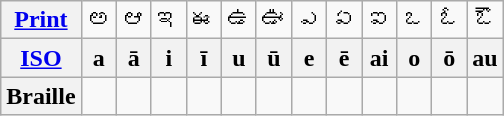<table class="wikitable Unicode" style="text-align:center;">
<tr>
<th><a href='#'>Print</a></th>
<td>అ</td>
<td>ఆ</td>
<td>ఇ</td>
<td>ఈ</td>
<td>ఉ</td>
<td>ఊ</td>
<td>ఎ</td>
<td>ఏ</td>
<td>ఐ</td>
<td>ఒ</td>
<td>ఓ</td>
<td>ఔ</td>
</tr>
<tr>
<th><a href='#'>ISO</a></th>
<th>a</th>
<th>ā</th>
<th>i</th>
<th>ī</th>
<th>u</th>
<th>ū</th>
<th>e</th>
<th>ē</th>
<th>ai</th>
<th>o</th>
<th>ō</th>
<th>au</th>
</tr>
<tr>
<th>Braille</th>
<td></td>
<td></td>
<td></td>
<td></td>
<td></td>
<td></td>
<td></td>
<td></td>
<td></td>
<td></td>
<td></td>
<td></td>
</tr>
</table>
